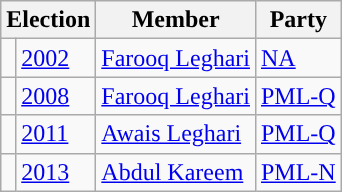<table class="wikitable">
<tr>
<th colspan="2">Election</th>
<th>Member</th>
<th>Party</th>
</tr>
<tr>
<td style="background-color: "></td>
<td><a href='#'>2002</a></td>
<td><a href='#'>Farooq Leghari</a></td>
<td><a href='#'>NA</a></td>
</tr>
<tr>
<td style="background-color: "></td>
<td><a href='#'>2008</a></td>
<td><a href='#'>Farooq Leghari</a></td>
<td><a href='#'>PML-Q</a></td>
</tr>
<tr>
<td style="background-color: "></td>
<td><a href='#'>2011</a></td>
<td><a href='#'>Awais Leghari</a></td>
<td><a href='#'>PML-Q</a></td>
</tr>
<tr>
<td style="background-color: "></td>
<td><a href='#'>2013</a></td>
<td><a href='#'>Abdul Kareem</a></td>
<td><a href='#'>PML-N</a></td>
</tr>
</table>
